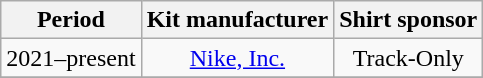<table class="wikitable" style="text-align:center;margin-left:1em;float:center">
<tr>
<th>Period</th>
<th>Kit manufacturer</th>
<th>Shirt sponsor</th>
</tr>
<tr>
<td>2021–present</td>
<td><a href='#'>Nike, Inc.</a></td>
<td>Track-Only</td>
</tr>
<tr>
</tr>
</table>
